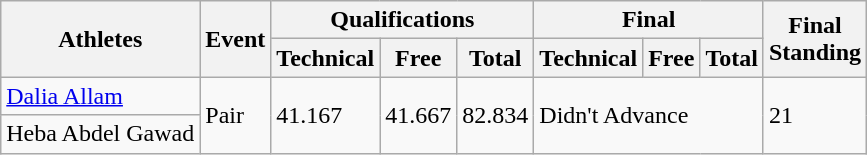<table class="wikitable">
<tr>
<th rowspan="2">Athletes</th>
<th rowspan="2">Event</th>
<th colspan="3">Qualifications</th>
<th colspan="3">Final</th>
<th rowspan="2">Final<br>Standing</th>
</tr>
<tr>
<th>Technical</th>
<th>Free</th>
<th>Total</th>
<th>Technical</th>
<th>Free</th>
<th>Total</th>
</tr>
<tr>
<td><a href='#'>Dalia Allam</a></td>
<td rowspan="2">Pair</td>
<td rowspan="2">41.167</td>
<td rowspan="2">41.667</td>
<td rowspan="2">82.834</td>
<td colspan="3" rowspan="2">Didn't Advance</td>
<td rowspan="2">21</td>
</tr>
<tr>
<td>Heba Abdel Gawad</td>
</tr>
</table>
